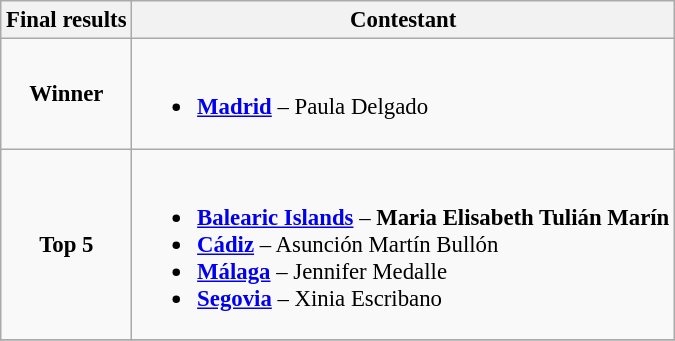<table class="wikitable sortable" style="font-size: 95%;">
<tr>
<th>Final results</th>
<th>Contestant</th>
</tr>
<tr>
<td style="text-align:center;"><strong>Winner</strong></td>
<td><br><ul><li> <strong><a href='#'>Madrid</a></strong> – Paula Delgado</li></ul></td>
</tr>
<tr>
<td style="text-align:center;"><strong>Top 5</strong></td>
<td><br><ul><li> <strong><a href='#'>Balearic Islands</a></strong> – <strong>Maria Elisabeth Tulián Marín</strong></li><li> <strong><a href='#'>Cádiz</a></strong> – Asunción Martín Bullón</li><li> <strong><a href='#'>Málaga</a></strong> – Jennifer Medalle</li><li> <strong><a href='#'>Segovia</a></strong> – Xinia Escribano</li></ul></td>
</tr>
<tr>
</tr>
</table>
